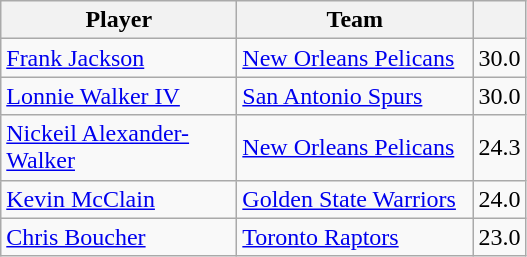<table class="wikitable" style="text-align:left">
<tr>
<th width="150px">Player</th>
<th width="150px">Team</th>
<th width="25px"></th>
</tr>
<tr>
<td><a href='#'>Frank Jackson</a></td>
<td><a href='#'>New Orleans Pelicans</a></td>
<td align="center">30.0</td>
</tr>
<tr>
<td><a href='#'>Lonnie Walker IV</a></td>
<td><a href='#'>San Antonio Spurs</a></td>
<td align="center">30.0</td>
</tr>
<tr>
<td><a href='#'>Nickeil Alexander-Walker</a></td>
<td><a href='#'>New Orleans Pelicans</a></td>
<td align="center">24.3</td>
</tr>
<tr>
<td><a href='#'>Kevin McClain</a></td>
<td><a href='#'>Golden State Warriors</a></td>
<td align="center">24.0</td>
</tr>
<tr>
<td><a href='#'>Chris Boucher</a></td>
<td><a href='#'>Toronto Raptors</a></td>
<td align="center">23.0</td>
</tr>
</table>
